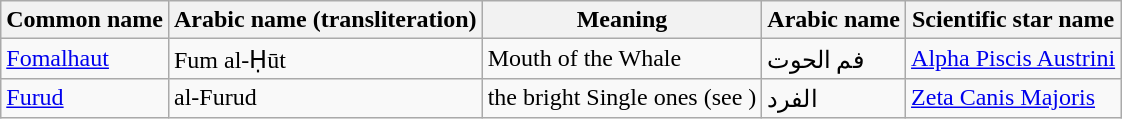<table class="wikitable">
<tr>
<th>Common name</th>
<th>Arabic name (transliteration)</th>
<th>Meaning</th>
<th>Arabic name</th>
<th>Scientific star name</th>
</tr>
<tr>
<td><a href='#'>Fomalhaut</a></td>
<td>Fum al-Ḥūt</td>
<td>Mouth of the Whale</td>
<td>فم الحوت</td>
<td><a href='#'>Alpha Piscis Austrini</a></td>
</tr>
<tr>
<td><a href='#'>Furud</a></td>
<td>al-Furud</td>
<td>the bright Single ones (see )</td>
<td>الفرد</td>
<td><a href='#'>Zeta Canis Majoris</a></td>
</tr>
</table>
